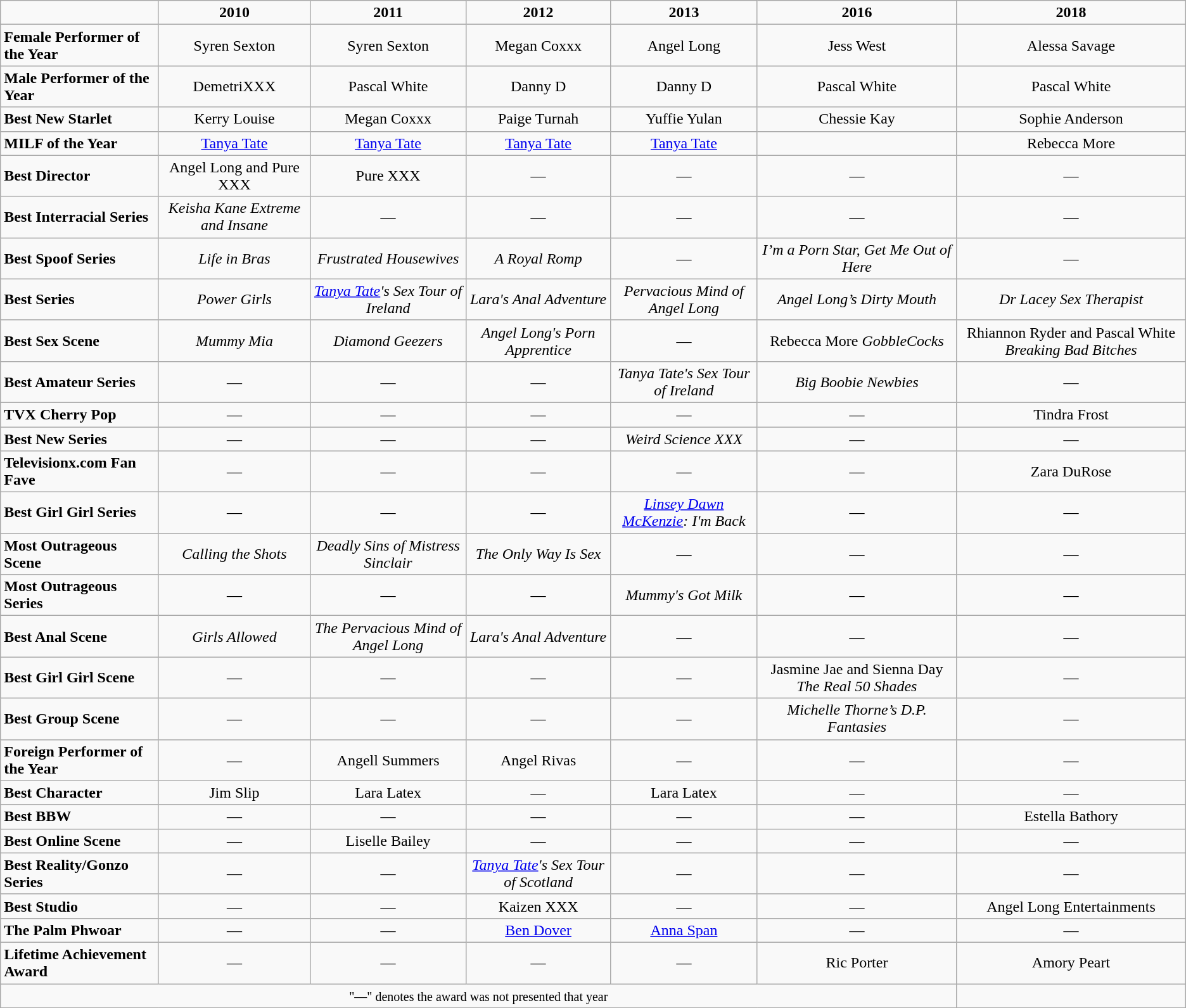<table class="wikitable">
<tr style="text-align:center; font-weight:bold; vertical-align:bottom;">
<td style="width:149.25; height:12.75;"></td>
<td style="width:108.75;">2010</td>
<td style="width:108.75;">2011</td>
<td style="width:108.75;">2012</td>
<td style="width:108.75;">2013</td>
<td style="width:108.75;">2016</td>
<td>2018</td>
</tr>
<tr>
<td style="font-weight:bold; height:18px;">Female Performer of the Year</td>
<td align="center">Syren Sexton</td>
<td align="center">Syren Sexton</td>
<td align="center">Megan Coxxx</td>
<td align="center">Angel Long</td>
<td align="center">Jess West</td>
<td align="center">Alessa Savage</td>
</tr>
<tr>
<td style="font-weight:bold; height:18px;">Male Performer of the Year</td>
<td align="center">DemetriXXX</td>
<td align="center">Pascal White</td>
<td align="center">Danny D</td>
<td align="center">Danny D</td>
<td align="center">Pascal White</td>
<td align="center">Pascal White</td>
</tr>
<tr>
<td style="font-weight:bold; height:18px;">Best New Starlet</td>
<td align="center">Kerry Louise</td>
<td align="center">Megan Coxxx</td>
<td align="center">Paige Turnah</td>
<td align="center">Yuffie Yulan</td>
<td align="center">Chessie Kay</td>
<td align="center">Sophie Anderson</td>
</tr>
<tr>
<td style="font-weight:bold; height:18px;">MILF of the Year</td>
<td align="center"><a href='#'>Tanya Tate</a></td>
<td align="center"><a href='#'>Tanya Tate</a></td>
<td align="center"><a href='#'>Tanya Tate</a></td>
<td align="center"><a href='#'>Tanya Tate</a></td>
<td align="center"></td>
<td align="center">Rebecca More</td>
</tr>
<tr>
<td style="font-weight:bold; height:18px;">Best Director</td>
<td align="center">Angel Long and Pure XXX</td>
<td align="center">Pure XXX</td>
<td align="center">—</td>
<td align="center">—</td>
<td align="center">—</td>
<td align="center">—</td>
</tr>
<tr>
<td style="font-weight:bold; height:18px;">Best Interracial Series</td>
<td align="center"><em>Keisha Kane Extreme and Insane</em></td>
<td align="center">—</td>
<td align="center">—</td>
<td align="center">—</td>
<td align="center">—</td>
<td align="center">—</td>
</tr>
<tr>
<td style="font-weight:bold; height:18px;">Best Spoof Series</td>
<td align="center"><em>Life in Bras</em></td>
<td align="center"><em>Frustrated Housewives</em></td>
<td align="center"><em>A Royal Romp</em></td>
<td align="center">—</td>
<td align="center"><em>I’m a Porn Star, Get Me Out of Here</em></td>
<td align="center">—</td>
</tr>
<tr>
<td style="font-weight:bold; height:18px;">Best Series</td>
<td align="center"><em>Power Girls</em></td>
<td align="center"><em><a href='#'>Tanya Tate</a>'s Sex Tour of Ireland</em></td>
<td align="center"><em>Lara's Anal Adventure</em></td>
<td align="center"><em>Pervacious Mind of Angel Long</em></td>
<td align="center"><em>Angel Long’s Dirty Mouth</em></td>
<td align="center"><em>Dr Lacey Sex Therapist</em></td>
</tr>
<tr>
<td style="font-weight:bold; height:18px;">Best Sex Scene</td>
<td align="center"><em>Mummy Mia</em></td>
<td align="center"><em>Diamond Geezers</em></td>
<td align="center"><em>Angel Long's Porn Apprentice</em></td>
<td align="center">—</td>
<td align="center">Rebecca More <em>GobbleCocks</em></td>
<td align="center">Rhiannon Ryder and Pascal White <em>Breaking Bad Bitches</em></td>
</tr>
<tr>
<td style="font-weight:bold; height:18px;">Best Amateur Series</td>
<td align="center">—</td>
<td align="center">—</td>
<td align="center">—</td>
<td align="center"><em>Tanya Tate's Sex Tour of Ireland</em></td>
<td align="center"><em>Big Boobie Newbies</em></td>
<td align="center">—</td>
</tr>
<tr>
<td><strong>TVX Cherry Pop</strong></td>
<td align="center">—</td>
<td align="center">—</td>
<td align="center">—</td>
<td align="center">—</td>
<td align="center">—</td>
<td align="center">Tindra Frost</td>
</tr>
<tr>
<td style="font-weight:bold; height:18px;">Best New Series</td>
<td align="center">—</td>
<td align="center">—</td>
<td align="center">—</td>
<td align="center"><em>Weird Science XXX</em></td>
<td align="center">—</td>
<td align="center">—</td>
</tr>
<tr>
<td><strong>Televisionx.com Fan Fave</strong></td>
<td align="center">—</td>
<td align="center">—</td>
<td align="center">—</td>
<td align="center">—</td>
<td align="center">—</td>
<td align="center">Zara DuRose</td>
</tr>
<tr>
<td style="font-weight:bold; height:18px;">Best Girl Girl Series</td>
<td align="center">—</td>
<td align="center">—</td>
<td align="center">—</td>
<td align="center"><em><a href='#'>Linsey Dawn McKenzie</a>: I'm Back</em></td>
<td align="center">—</td>
<td align="center">—</td>
</tr>
<tr>
<td style="font-weight:bold; height:18px;">Most Outrageous Scene</td>
<td align="center"><em>Calling the Shots</em></td>
<td align="center"><em>Deadly Sins of Mistress Sinclair</em></td>
<td align="center"><em>The Only Way Is Sex</em></td>
<td align="center">—</td>
<td align="center">—</td>
<td align="center">—</td>
</tr>
<tr>
<td style="font-weight:bold; height:18px;">Most Outrageous Series</td>
<td align="center">—</td>
<td align="center">—</td>
<td align="center">—</td>
<td align="center"><em>Mummy's Got Milk</em></td>
<td align="center">—</td>
<td align="center">—</td>
</tr>
<tr>
<td style="font-weight:bold; height:18px;">Best Anal Scene</td>
<td align="center"><em>Girls Allowed</em></td>
<td align="center"><em>The Pervacious Mind of Angel Long</em></td>
<td align="center"><em>Lara's Anal Adventure</em></td>
<td align="center">—</td>
<td align="center">—</td>
<td align="center">—</td>
</tr>
<tr>
<td style="font-weight:bold; height:18px;">Best Girl Girl Scene</td>
<td align="center">—</td>
<td align="center">—</td>
<td align="center">—</td>
<td align="center">—</td>
<td align="center">Jasmine Jae and Sienna Day <em>The Real 50 Shades</em></td>
<td align="center">—</td>
</tr>
<tr>
<td style="font-weight:bold; height:18px;">Best Group Scene</td>
<td align="center">—</td>
<td align="center">—</td>
<td align="center">—</td>
<td align="center">—</td>
<td align="center"><em>Michelle Thorne’s D.P. Fantasies</em></td>
<td align="center">—</td>
</tr>
<tr>
<td style="font-weight:bold; height:18px;">Foreign Performer of the Year</td>
<td align="center">—</td>
<td align="center">Angell Summers</td>
<td align="center">Angel Rivas</td>
<td align="center">—</td>
<td align="center">—</td>
<td align="center">—</td>
</tr>
<tr>
<td style="font-weight:bold; height:18px;">Best Character</td>
<td align="center">Jim Slip</td>
<td align="center">Lara Latex</td>
<td align="center">—</td>
<td align="center">Lara Latex</td>
<td align="center">—</td>
<td align="center">—</td>
</tr>
<tr>
<td><strong>Best BBW</strong></td>
<td align="center">—</td>
<td align="center">—</td>
<td align="center">—</td>
<td align="center">—</td>
<td align="center">—</td>
<td align="center">Estella Bathory</td>
</tr>
<tr>
<td style="font-weight:bold; height:18px;">Best Online Scene</td>
<td align="center">—</td>
<td align="center">Liselle Bailey</td>
<td align="center">—</td>
<td align="center">—</td>
<td align="center">—</td>
<td align="center">—</td>
</tr>
<tr>
<td style="font-weight:bold; height:18px;">Best Reality/Gonzo Series</td>
<td align="center">—</td>
<td align="center">—</td>
<td align="center"><em><a href='#'>Tanya Tate</a>'s Sex Tour of Scotland</em></td>
<td align="center">—</td>
<td align="center">—</td>
<td align="center">—</td>
</tr>
<tr>
<td style="font-weight:bold; height:18px;">Best Studio</td>
<td align="center">—</td>
<td align="center">—</td>
<td align="center">Kaizen XXX</td>
<td align="center">—</td>
<td align="center">—</td>
<td align="center">Angel Long Entertainments</td>
</tr>
<tr>
<td style="font-weight:bold; height:18px;">The Palm Phwoar</td>
<td align="center">—</td>
<td align="center">—</td>
<td align="center"><a href='#'>Ben Dover</a></td>
<td align="center"><a href='#'>Anna Span</a></td>
<td align="center">—</td>
<td align="center">—</td>
</tr>
<tr>
<td style="font-weight:bold; height:18px;">Lifetime Achievement Award</td>
<td align="center">—</td>
<td align="center">—</td>
<td align="center">—</td>
<td align="center">—</td>
<td align="center">Ric Porter</td>
<td align="center">Amory Peart</td>
</tr>
<tr>
<td colspan="6" align="center"><small>"—" denotes the award was not presented that year</small></td>
<td></td>
</tr>
<tr>
</tr>
</table>
